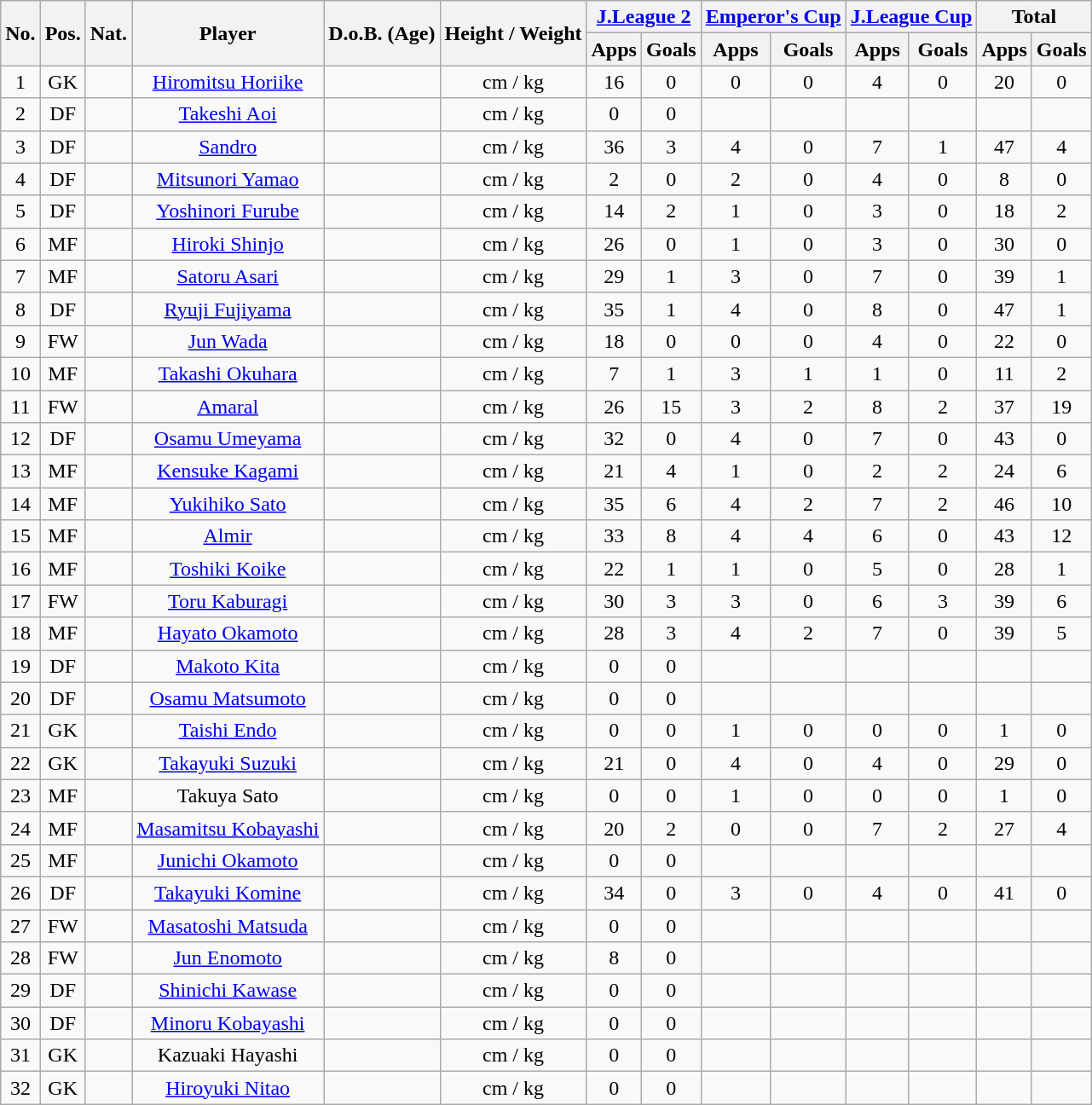<table class="wikitable" style="text-align:center;">
<tr>
<th rowspan="2">No.</th>
<th rowspan="2">Pos.</th>
<th rowspan="2">Nat.</th>
<th rowspan="2">Player</th>
<th rowspan="2">D.o.B. (Age)</th>
<th rowspan="2">Height / Weight</th>
<th colspan="2"><a href='#'>J.League 2</a></th>
<th colspan="2"><a href='#'>Emperor's Cup</a></th>
<th colspan="2"><a href='#'>J.League Cup</a></th>
<th colspan="2">Total</th>
</tr>
<tr>
<th>Apps</th>
<th>Goals</th>
<th>Apps</th>
<th>Goals</th>
<th>Apps</th>
<th>Goals</th>
<th>Apps</th>
<th>Goals</th>
</tr>
<tr>
<td>1</td>
<td>GK</td>
<td></td>
<td><a href='#'>Hiromitsu Horiike</a></td>
<td></td>
<td>cm / kg</td>
<td>16</td>
<td>0</td>
<td>0</td>
<td>0</td>
<td>4</td>
<td>0</td>
<td>20</td>
<td>0</td>
</tr>
<tr>
<td>2</td>
<td>DF</td>
<td></td>
<td><a href='#'>Takeshi Aoi</a></td>
<td></td>
<td>cm / kg</td>
<td>0</td>
<td>0</td>
<td></td>
<td></td>
<td></td>
<td></td>
<td></td>
<td></td>
</tr>
<tr>
<td>3</td>
<td>DF</td>
<td></td>
<td><a href='#'>Sandro</a></td>
<td></td>
<td>cm / kg</td>
<td>36</td>
<td>3</td>
<td>4</td>
<td>0</td>
<td>7</td>
<td>1</td>
<td>47</td>
<td>4</td>
</tr>
<tr>
<td>4</td>
<td>DF</td>
<td></td>
<td><a href='#'>Mitsunori Yamao</a></td>
<td></td>
<td>cm / kg</td>
<td>2</td>
<td>0</td>
<td>2</td>
<td>0</td>
<td>4</td>
<td>0</td>
<td>8</td>
<td>0</td>
</tr>
<tr>
<td>5</td>
<td>DF</td>
<td></td>
<td><a href='#'>Yoshinori Furube</a></td>
<td></td>
<td>cm / kg</td>
<td>14</td>
<td>2</td>
<td>1</td>
<td>0</td>
<td>3</td>
<td>0</td>
<td>18</td>
<td>2</td>
</tr>
<tr>
<td>6</td>
<td>MF</td>
<td></td>
<td><a href='#'>Hiroki Shinjo</a></td>
<td></td>
<td>cm / kg</td>
<td>26</td>
<td>0</td>
<td>1</td>
<td>0</td>
<td>3</td>
<td>0</td>
<td>30</td>
<td>0</td>
</tr>
<tr>
<td>7</td>
<td>MF</td>
<td></td>
<td><a href='#'>Satoru Asari</a></td>
<td></td>
<td>cm / kg</td>
<td>29</td>
<td>1</td>
<td>3</td>
<td>0</td>
<td>7</td>
<td>0</td>
<td>39</td>
<td>1</td>
</tr>
<tr>
<td>8</td>
<td>DF</td>
<td></td>
<td><a href='#'>Ryuji Fujiyama</a></td>
<td></td>
<td>cm / kg</td>
<td>35</td>
<td>1</td>
<td>4</td>
<td>0</td>
<td>8</td>
<td>0</td>
<td>47</td>
<td>1</td>
</tr>
<tr>
<td>9</td>
<td>FW</td>
<td></td>
<td><a href='#'>Jun Wada</a></td>
<td></td>
<td>cm / kg</td>
<td>18</td>
<td>0</td>
<td>0</td>
<td>0</td>
<td>4</td>
<td>0</td>
<td>22</td>
<td>0</td>
</tr>
<tr>
<td>10</td>
<td>MF</td>
<td></td>
<td><a href='#'>Takashi Okuhara</a></td>
<td></td>
<td>cm / kg</td>
<td>7</td>
<td>1</td>
<td>3</td>
<td>1</td>
<td>1</td>
<td>0</td>
<td>11</td>
<td>2</td>
</tr>
<tr>
<td>11</td>
<td>FW</td>
<td></td>
<td><a href='#'>Amaral</a></td>
<td></td>
<td>cm / kg</td>
<td>26</td>
<td>15</td>
<td>3</td>
<td>2</td>
<td>8</td>
<td>2</td>
<td>37</td>
<td>19</td>
</tr>
<tr>
<td>12</td>
<td>DF</td>
<td></td>
<td><a href='#'>Osamu Umeyama</a></td>
<td></td>
<td>cm / kg</td>
<td>32</td>
<td>0</td>
<td>4</td>
<td>0</td>
<td>7</td>
<td>0</td>
<td>43</td>
<td>0</td>
</tr>
<tr>
<td>13</td>
<td>MF</td>
<td></td>
<td><a href='#'>Kensuke Kagami</a></td>
<td></td>
<td>cm / kg</td>
<td>21</td>
<td>4</td>
<td>1</td>
<td>0</td>
<td>2</td>
<td>2</td>
<td>24</td>
<td>6</td>
</tr>
<tr>
<td>14</td>
<td>MF</td>
<td></td>
<td><a href='#'>Yukihiko Sato</a></td>
<td></td>
<td>cm / kg</td>
<td>35</td>
<td>6</td>
<td>4</td>
<td>2</td>
<td>7</td>
<td>2</td>
<td>46</td>
<td>10</td>
</tr>
<tr>
<td>15</td>
<td>MF</td>
<td></td>
<td><a href='#'>Almir</a></td>
<td></td>
<td>cm / kg</td>
<td>33</td>
<td>8</td>
<td>4</td>
<td>4</td>
<td>6</td>
<td>0</td>
<td>43</td>
<td>12</td>
</tr>
<tr>
<td>16</td>
<td>MF</td>
<td></td>
<td><a href='#'>Toshiki Koike</a></td>
<td></td>
<td>cm / kg</td>
<td>22</td>
<td>1</td>
<td>1</td>
<td>0</td>
<td>5</td>
<td>0</td>
<td>28</td>
<td>1</td>
</tr>
<tr>
<td>17</td>
<td>FW</td>
<td></td>
<td><a href='#'>Toru Kaburagi</a></td>
<td></td>
<td>cm / kg</td>
<td>30</td>
<td>3</td>
<td>3</td>
<td>0</td>
<td>6</td>
<td>3</td>
<td>39</td>
<td>6</td>
</tr>
<tr>
<td>18</td>
<td>MF</td>
<td></td>
<td><a href='#'>Hayato Okamoto</a></td>
<td></td>
<td>cm / kg</td>
<td>28</td>
<td>3</td>
<td>4</td>
<td>2</td>
<td>7</td>
<td>0</td>
<td>39</td>
<td>5</td>
</tr>
<tr>
<td>19</td>
<td>DF</td>
<td></td>
<td><a href='#'>Makoto Kita</a></td>
<td></td>
<td>cm / kg</td>
<td>0</td>
<td>0</td>
<td></td>
<td></td>
<td></td>
<td></td>
<td></td>
<td></td>
</tr>
<tr>
<td>20</td>
<td>DF</td>
<td></td>
<td><a href='#'>Osamu Matsumoto</a></td>
<td></td>
<td>cm / kg</td>
<td>0</td>
<td>0</td>
<td></td>
<td></td>
<td></td>
<td></td>
<td></td>
<td></td>
</tr>
<tr>
<td>21</td>
<td>GK</td>
<td></td>
<td><a href='#'>Taishi Endo</a></td>
<td></td>
<td>cm / kg</td>
<td>0</td>
<td>0</td>
<td>1</td>
<td>0</td>
<td>0</td>
<td>0</td>
<td>1</td>
<td>0</td>
</tr>
<tr>
<td>22</td>
<td>GK</td>
<td></td>
<td><a href='#'>Takayuki Suzuki</a></td>
<td></td>
<td>cm / kg</td>
<td>21</td>
<td>0</td>
<td>4</td>
<td>0</td>
<td>4</td>
<td>0</td>
<td>29</td>
<td>0</td>
</tr>
<tr>
<td>23</td>
<td>MF</td>
<td></td>
<td>Takuya Sato</td>
<td></td>
<td>cm / kg</td>
<td>0</td>
<td>0</td>
<td>1</td>
<td>0</td>
<td>0</td>
<td>0</td>
<td>1</td>
<td>0</td>
</tr>
<tr>
<td>24</td>
<td>MF</td>
<td></td>
<td><a href='#'>Masamitsu Kobayashi</a></td>
<td></td>
<td>cm / kg</td>
<td>20</td>
<td>2</td>
<td>0</td>
<td>0</td>
<td>7</td>
<td>2</td>
<td>27</td>
<td>4</td>
</tr>
<tr>
<td>25</td>
<td>MF</td>
<td></td>
<td><a href='#'>Junichi Okamoto</a></td>
<td></td>
<td>cm / kg</td>
<td>0</td>
<td>0</td>
<td></td>
<td></td>
<td></td>
<td></td>
<td></td>
<td></td>
</tr>
<tr>
<td>26</td>
<td>DF</td>
<td></td>
<td><a href='#'>Takayuki Komine</a></td>
<td></td>
<td>cm / kg</td>
<td>34</td>
<td>0</td>
<td>3</td>
<td>0</td>
<td>4</td>
<td>0</td>
<td>41</td>
<td>0</td>
</tr>
<tr>
<td>27</td>
<td>FW</td>
<td></td>
<td><a href='#'>Masatoshi Matsuda</a></td>
<td></td>
<td>cm / kg</td>
<td>0</td>
<td>0</td>
<td></td>
<td></td>
<td></td>
<td></td>
<td></td>
<td></td>
</tr>
<tr>
<td>28</td>
<td>FW</td>
<td></td>
<td><a href='#'>Jun Enomoto</a></td>
<td></td>
<td>cm / kg</td>
<td>8</td>
<td>0</td>
<td></td>
<td></td>
<td></td>
<td></td>
<td></td>
<td></td>
</tr>
<tr>
<td>29</td>
<td>DF</td>
<td></td>
<td><a href='#'>Shinichi Kawase</a></td>
<td></td>
<td>cm / kg</td>
<td>0</td>
<td>0</td>
<td></td>
<td></td>
<td></td>
<td></td>
<td></td>
<td></td>
</tr>
<tr>
<td>30</td>
<td>DF</td>
<td></td>
<td><a href='#'>Minoru Kobayashi</a></td>
<td></td>
<td>cm / kg</td>
<td>0</td>
<td>0</td>
<td></td>
<td></td>
<td></td>
<td></td>
<td></td>
<td></td>
</tr>
<tr>
<td>31</td>
<td>GK</td>
<td></td>
<td>Kazuaki Hayashi</td>
<td></td>
<td>cm / kg</td>
<td>0</td>
<td>0</td>
<td></td>
<td></td>
<td></td>
<td></td>
<td></td>
<td></td>
</tr>
<tr>
<td>32</td>
<td>GK</td>
<td></td>
<td><a href='#'>Hiroyuki Nitao</a></td>
<td></td>
<td>cm / kg</td>
<td>0</td>
<td>0</td>
<td></td>
<td></td>
<td></td>
<td></td>
<td></td>
<td></td>
</tr>
</table>
